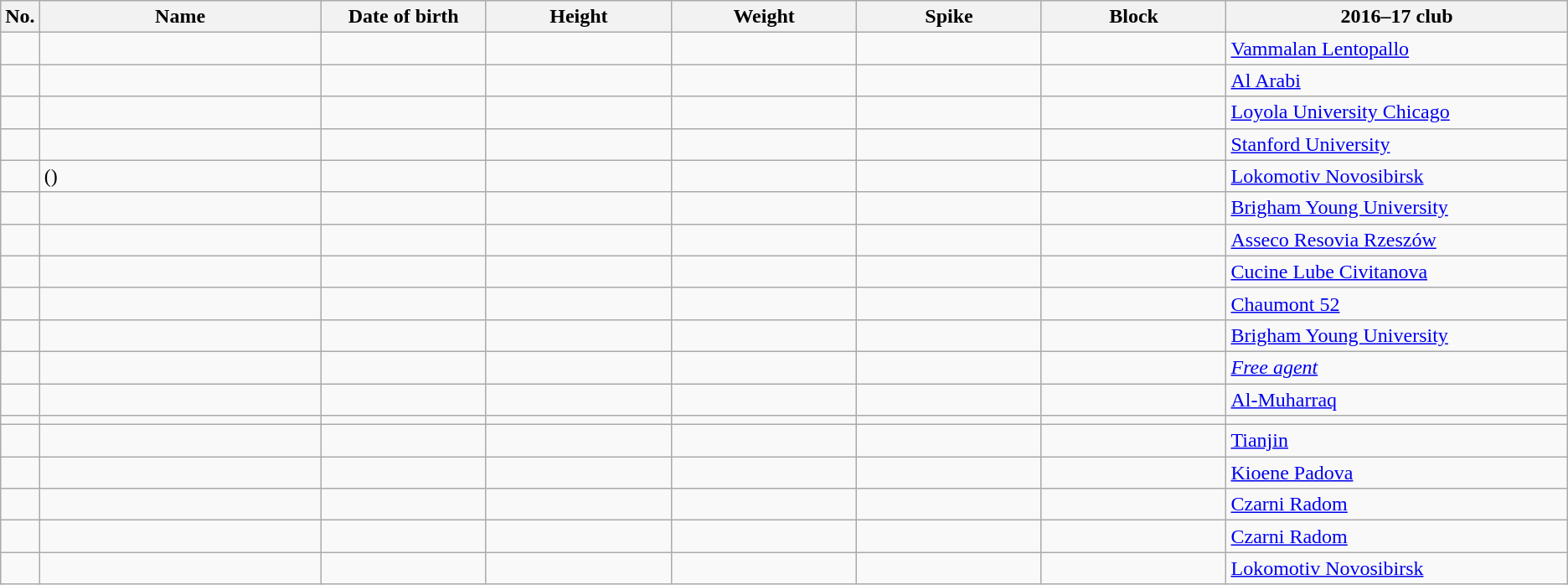<table class="wikitable sortable" style="font-size:100%; text-align:center;">
<tr>
<th>No.</th>
<th style="width:14em">Name</th>
<th style="width:8em">Date of birth</th>
<th style="width:9em">Height</th>
<th style="width:9em">Weight</th>
<th style="width:9em">Spike</th>
<th style="width:9em">Block</th>
<th style="width:17em">2016–17 club</th>
</tr>
<tr>
<td></td>
<td style="text-align:left;"></td>
<td style="text-align:right;"></td>
<td></td>
<td></td>
<td></td>
<td></td>
<td style="text-align:left;"> <a href='#'>Vammalan Lentopallo</a></td>
</tr>
<tr>
<td></td>
<td style="text-align:left;"></td>
<td style="text-align:right;"></td>
<td></td>
<td></td>
<td></td>
<td></td>
<td style="text-align:left;"> <a href='#'>Al Arabi</a></td>
</tr>
<tr>
<td></td>
<td style="text-align:left;"></td>
<td style="text-align:right;"></td>
<td></td>
<td></td>
<td></td>
<td></td>
<td style="text-align:left;"> <a href='#'>Loyola University Chicago</a></td>
</tr>
<tr>
<td></td>
<td style="text-align:left;"></td>
<td style="text-align:right;"></td>
<td></td>
<td></td>
<td></td>
<td></td>
<td style="text-align:left;"> <a href='#'>Stanford University</a></td>
</tr>
<tr>
<td></td>
<td style="text-align:left;"> ()</td>
<td style="text-align:right;"></td>
<td></td>
<td></td>
<td></td>
<td></td>
<td style="text-align:left;"> <a href='#'>Lokomotiv Novosibirsk</a></td>
</tr>
<tr>
<td></td>
<td style="text-align:left;"></td>
<td style="text-align:right;"></td>
<td></td>
<td></td>
<td></td>
<td></td>
<td style="text-align:left;"> <a href='#'>Brigham Young University</a></td>
</tr>
<tr>
<td></td>
<td style="text-align:left;"></td>
<td style="text-align:right;"></td>
<td></td>
<td></td>
<td></td>
<td></td>
<td style="text-align:left;"> <a href='#'>Asseco Resovia Rzeszów</a></td>
</tr>
<tr>
<td></td>
<td style="text-align:left;"></td>
<td style="text-align:right;"></td>
<td></td>
<td></td>
<td></td>
<td></td>
<td style="text-align:left;"> <a href='#'>Cucine Lube Civitanova</a></td>
</tr>
<tr>
<td></td>
<td style="text-align:left;"></td>
<td style="text-align:right;"></td>
<td></td>
<td></td>
<td></td>
<td></td>
<td style="text-align:left;"> <a href='#'>Chaumont 52</a></td>
</tr>
<tr>
<td></td>
<td style="text-align:left;"></td>
<td style="text-align:right;"></td>
<td></td>
<td></td>
<td></td>
<td></td>
<td style="text-align:left;"> <a href='#'>Brigham Young University</a></td>
</tr>
<tr>
<td></td>
<td style="text-align:left;"></td>
<td style="text-align:right;"></td>
<td></td>
<td></td>
<td></td>
<td></td>
<td style="text-align:left;"> <em><a href='#'>Free agent</a></em></td>
</tr>
<tr>
<td></td>
<td style="text-align:left;"></td>
<td style="text-align:right;"></td>
<td></td>
<td></td>
<td></td>
<td></td>
<td style="text-align:left;"> <a href='#'>Al-Muharraq</a></td>
</tr>
<tr>
<td></td>
<td style="text-align:left;"></td>
<td style="text-align:right;"></td>
<td></td>
<td></td>
<td></td>
<td></td>
<td style="text-align:left;"></td>
</tr>
<tr>
<td></td>
<td style="text-align:left;"></td>
<td style="text-align:right;"></td>
<td></td>
<td></td>
<td></td>
<td></td>
<td style="text-align:left;"> <a href='#'>Tianjin</a></td>
</tr>
<tr>
<td></td>
<td style="text-align:left;"></td>
<td style="text-align:right;"></td>
<td></td>
<td></td>
<td></td>
<td></td>
<td style="text-align:left;"> <a href='#'>Kioene Padova</a></td>
</tr>
<tr>
<td></td>
<td style="text-align:left;"></td>
<td style="text-align:right;"></td>
<td></td>
<td></td>
<td></td>
<td></td>
<td style="text-align:left;"> <a href='#'>Czarni Radom</a></td>
</tr>
<tr>
<td></td>
<td style="text-align:left;"></td>
<td style="text-align:right;"></td>
<td></td>
<td></td>
<td></td>
<td></td>
<td style="text-align:left;"> <a href='#'>Czarni Radom</a></td>
</tr>
<tr>
<td></td>
<td style="text-align:left;"></td>
<td style="text-align:right;"></td>
<td></td>
<td></td>
<td></td>
<td></td>
<td style="text-align:left;"> <a href='#'>Lokomotiv Novosibirsk</a></td>
</tr>
</table>
